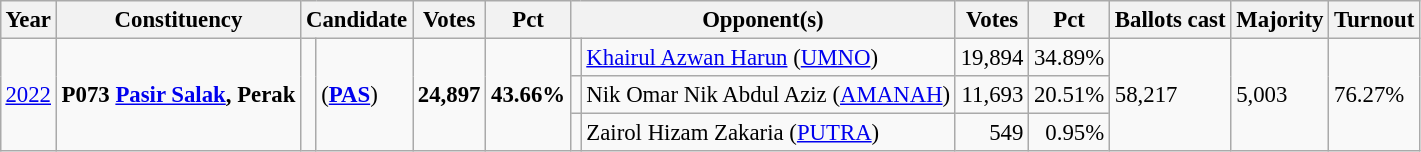<table class="wikitable" style="margin:0.5em ; font-size:95%">
<tr>
<th>Year</th>
<th>Constituency</th>
<th colspan=2>Candidate</th>
<th>Votes</th>
<th>Pct</th>
<th colspan=2>Opponent(s)</th>
<th>Votes</th>
<th>Pct</th>
<th>Ballots cast</th>
<th>Majority</th>
<th>Turnout</th>
</tr>
<tr>
<td rowspan=3><a href='#'>2022</a></td>
<td rowspan=3><strong>P073 <a href='#'>Pasir Salak</a>, Perak</strong></td>
<td rowspan=3 bgcolor=></td>
<td rowspan=3> (<a href='#'><strong>PAS</strong></a>)</td>
<td rowspan=3 align=right><strong>24,897</strong></td>
<td rowspan=3><strong>43.66%</strong></td>
<td></td>
<td><a href='#'>Khairul Azwan Harun</a> (<a href='#'>UMNO</a>)</td>
<td align=right>19,894</td>
<td>34.89%</td>
<td rowspan=3>58,217</td>
<td rowspan=3>5,003</td>
<td rowspan=3>76.27%</td>
</tr>
<tr>
<td></td>
<td>Nik Omar Nik Abdul Aziz (<a href='#'>AMANAH</a>)</td>
<td align=right>11,693</td>
<td>20.51%</td>
</tr>
<tr>
<td bgcolor=></td>
<td>Zairol Hizam Zakaria (<a href='#'>PUTRA</a>)</td>
<td align=right>549</td>
<td align=right>0.95%</td>
</tr>
</table>
